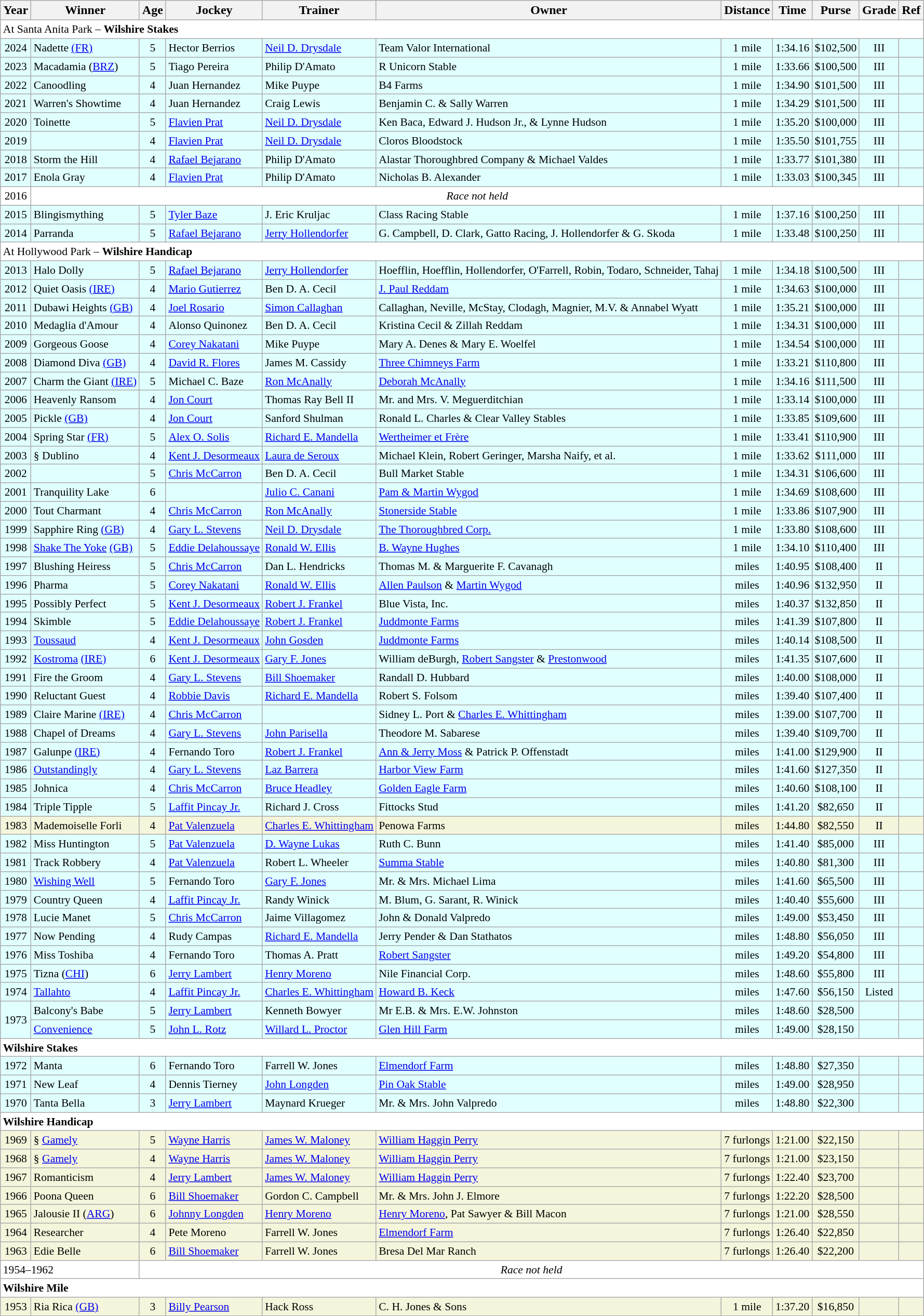<table class="wikitable sortable">
<tr>
<th>Year</th>
<th>Winner</th>
<th>Age</th>
<th>Jockey</th>
<th>Trainer</th>
<th>Owner</th>
<th>Distance</th>
<th>Time</th>
<th>Purse</th>
<th>Grade</th>
<th>Ref</th>
</tr>
<tr style="font-size:90%; background-color:white">
<td align="left" colspan=11>At Santa Anita Park – <strong>Wilshire Stakes</strong></td>
</tr>
<tr style="font-size:90%; background-color:lightcyan">
<td align=center>2024</td>
<td>Nadette <a href='#'>(FR)</a></td>
<td align=center>5</td>
<td>Hector Berrios</td>
<td><a href='#'>Neil D. Drysdale</a></td>
<td>Team Valor International</td>
<td align=center>1 mile</td>
<td align=center>1:34.16</td>
<td align=center>$102,500</td>
<td align=center>III</td>
<td></td>
</tr>
<tr style="font-size:90%; background-color:lightcyan">
<td align=center>2023</td>
<td>Macadamia (<a href='#'>BRZ</a>)</td>
<td align=center>5</td>
<td>Tiago Pereira</td>
<td>Philip D'Amato</td>
<td>R Unicorn Stable</td>
<td align=center>1 mile</td>
<td align=center>1:33.66</td>
<td align=center>$100,500</td>
<td align=center>III</td>
<td></td>
</tr>
<tr style="font-size:90%; background-color:lightcyan">
<td align=center>2022</td>
<td>Canoodling</td>
<td align=center>4</td>
<td>Juan Hernandez</td>
<td>Mike Puype</td>
<td>B4 Farms</td>
<td align=center>1 mile</td>
<td align=center>1:34.90</td>
<td align=center>$101,500</td>
<td align=center>III</td>
<td></td>
</tr>
<tr style="font-size:90%; background-color:lightcyan">
<td align=center>2021</td>
<td>Warren's Showtime</td>
<td align=center>4</td>
<td>Juan Hernandez</td>
<td>Craig Lewis</td>
<td>Benjamin C. & Sally Warren</td>
<td align=center>1 mile</td>
<td align=center>1:34.29</td>
<td align=center>$101,500</td>
<td align=center>III</td>
<td></td>
</tr>
<tr style="font-size:90%; background-color:lightcyan">
<td align=center>2020</td>
<td>Toinette</td>
<td align=center>5</td>
<td><a href='#'>Flavien Prat</a></td>
<td><a href='#'>Neil D. Drysdale</a></td>
<td>Ken Baca, Edward J. Hudson Jr., & Lynne Hudson</td>
<td align=center>1 mile</td>
<td align=center>1:35.20</td>
<td align=center>$100,000</td>
<td align=center>III</td>
<td></td>
</tr>
<tr style="font-size:90%; background-color:lightcyan">
<td align=center>2019</td>
<td></td>
<td align=center>4</td>
<td><a href='#'>Flavien Prat</a></td>
<td><a href='#'>Neil D. Drysdale</a></td>
<td>Cloros Bloodstock</td>
<td align=center>1 mile</td>
<td align=center>1:35.50</td>
<td align=center>$101,755</td>
<td align=center>III</td>
<td></td>
</tr>
<tr style="font-size:90%; background-color:lightcyan">
<td align=center>2018</td>
<td>Storm the Hill</td>
<td align=center>4</td>
<td><a href='#'>Rafael Bejarano</a></td>
<td>Philip D'Amato</td>
<td>Alastar Thoroughbred Company & Michael Valdes</td>
<td align=center>1 mile</td>
<td align=center>1:33.77</td>
<td align=center>$101,380</td>
<td align=center>III</td>
<td></td>
</tr>
<tr style="font-size:90%; background-color:lightcyan">
<td align=center>2017</td>
<td>Enola Gray</td>
<td align=center>4</td>
<td><a href='#'>Flavien Prat</a></td>
<td>Philip D'Amato</td>
<td>Nicholas B. Alexander</td>
<td align=center>1 mile</td>
<td align=center>1:33.03</td>
<td align=center>$100,345</td>
<td align=center>III</td>
<td></td>
</tr>
<tr style="font-size:90%; background-color:white">
<td align="center">2016</td>
<td align="center" colspan=10><em>Race not held</em></td>
</tr>
<tr style="font-size:90%; background-color:lightcyan">
<td align=center>2015</td>
<td>Blingismything</td>
<td align=center>5</td>
<td><a href='#'>Tyler Baze</a></td>
<td>J. Eric Kruljac</td>
<td>Class Racing Stable</td>
<td align=center>1 mile</td>
<td align=center>1:37.16</td>
<td align=center>$100,250</td>
<td align=center>III</td>
<td></td>
</tr>
<tr style="font-size:90%; background-color:lightcyan">
<td align=center>2014</td>
<td>Parranda</td>
<td align=center>5</td>
<td><a href='#'>Rafael Bejarano</a></td>
<td><a href='#'>Jerry Hollendorfer</a></td>
<td>G. Campbell, D. Clark, Gatto Racing, J. Hollendorfer & G. Skoda</td>
<td align=center>1 mile</td>
<td align=center>1:33.48</td>
<td align=center>$100,250</td>
<td align=center>III</td>
<td></td>
</tr>
<tr style="font-size:90%; background-color:white">
<td align="left" colspan=11>At Hollywood Park – <strong>Wilshire Handicap</strong></td>
</tr>
<tr style="font-size:90%; background-color:lightcyan">
<td align=center>2013</td>
<td>Halo Dolly</td>
<td align=center>5</td>
<td><a href='#'>Rafael Bejarano</a></td>
<td><a href='#'>Jerry Hollendorfer</a></td>
<td>Hoefflin, Hoefflin, Hollendorfer, O'Farrell, Robin, Todaro, Schneider, Tahaj</td>
<td align=center>1 mile</td>
<td align=center>1:34.18</td>
<td align=center>$100,500</td>
<td align=center>III</td>
<td></td>
</tr>
<tr style="font-size:90%; background-color:lightcyan">
<td align=center>2012</td>
<td>Quiet Oasis <a href='#'>(IRE)</a></td>
<td align=center>4</td>
<td><a href='#'>Mario Gutierrez</a></td>
<td>Ben D. A. Cecil</td>
<td><a href='#'>J. Paul Reddam</a></td>
<td align=center>1 mile</td>
<td align=center>1:34.63</td>
<td align=center>$100,000</td>
<td align=center>III</td>
<td></td>
</tr>
<tr style="font-size:90%; background-color:lightcyan">
<td align=center>2011</td>
<td>Dubawi Heights <a href='#'>(GB)</a></td>
<td align=center>4</td>
<td><a href='#'>Joel Rosario</a></td>
<td><a href='#'>Simon Callaghan</a></td>
<td>Callaghan, Neville, McStay, Clodagh, Magnier, M.V. & Annabel Wyatt</td>
<td align=center>1 mile</td>
<td align=center>1:35.21</td>
<td align=center>$100,000</td>
<td align=center>III</td>
<td></td>
</tr>
<tr style="font-size:90%; background-color:lightcyan">
<td align=center>2010</td>
<td>Medaglia d'Amour</td>
<td align=center>4</td>
<td>Alonso Quinonez</td>
<td>Ben D. A. Cecil</td>
<td>Kristina Cecil & Zillah Reddam</td>
<td align=center>1 mile</td>
<td align=center>1:34.31</td>
<td align=center>$100,000</td>
<td align=center>III</td>
<td></td>
</tr>
<tr style="font-size:90%; background-color:lightcyan">
<td align=center>2009</td>
<td>Gorgeous Goose</td>
<td align=center>4</td>
<td><a href='#'>Corey Nakatani</a></td>
<td>Mike Puype</td>
<td>Mary A. Denes & Mary E. Woelfel</td>
<td align=center>1 mile</td>
<td align=center>1:34.54</td>
<td align=center>$100,000</td>
<td align=center>III</td>
<td></td>
</tr>
<tr style="font-size:90%; background-color:lightcyan">
<td align=center>2008</td>
<td>Diamond Diva <a href='#'>(GB)</a></td>
<td align=center>4</td>
<td><a href='#'>David R. Flores</a></td>
<td>James M. Cassidy</td>
<td><a href='#'>Three Chimneys Farm</a></td>
<td align=center>1 mile</td>
<td align=center>1:33.21</td>
<td align=center>$110,800</td>
<td align=center>III</td>
<td></td>
</tr>
<tr style="font-size:90%; background-color:lightcyan">
<td align=center>2007</td>
<td>Charm the Giant <a href='#'>(IRE)</a></td>
<td align=center>5</td>
<td>Michael C. Baze</td>
<td><a href='#'>Ron McAnally</a></td>
<td><a href='#'>Deborah McAnally</a></td>
<td align=center>1 mile</td>
<td align=center>1:34.16</td>
<td align=center>$111,500</td>
<td align=center>III</td>
<td></td>
</tr>
<tr style="font-size:90%; background-color:lightcyan">
<td align=center>2006</td>
<td>Heavenly Ransom</td>
<td align=center>4</td>
<td><a href='#'>Jon Court</a></td>
<td>Thomas Ray Bell II</td>
<td>Mr. and Mrs. V. Meguerditchian</td>
<td align=center>1 mile</td>
<td align=center>1:33.14</td>
<td align=center>$100,000</td>
<td align=center>III</td>
<td></td>
</tr>
<tr style="font-size:90%; background-color:lightcyan">
<td align=center>2005</td>
<td>Pickle <a href='#'>(GB)</a></td>
<td align=center>4</td>
<td><a href='#'>Jon Court</a></td>
<td>Sanford Shulman</td>
<td>Ronald L. Charles & Clear Valley Stables</td>
<td align=center>1 mile</td>
<td align=center>1:33.85</td>
<td align=center>$109,600</td>
<td align=center>III</td>
<td></td>
</tr>
<tr style="font-size:90%; background-color:lightcyan">
<td align=center>2004</td>
<td>Spring Star <a href='#'>(FR)</a></td>
<td align=center>5</td>
<td><a href='#'>Alex O. Solis</a></td>
<td><a href='#'>Richard E. Mandella</a></td>
<td><a href='#'>Wertheimer et Frère</a></td>
<td align=center>1 mile</td>
<td align=center>1:33.41</td>
<td align=center>$110,900</td>
<td align=center>III</td>
<td></td>
</tr>
<tr style="font-size:90%; background-color:lightcyan">
<td align=center>2003</td>
<td>§ Dublino</td>
<td align=center>4</td>
<td><a href='#'>Kent J. Desormeaux</a></td>
<td><a href='#'>Laura de Seroux</a></td>
<td>Michael Klein, Robert Geringer, Marsha Naify, et al.</td>
<td align=center>1 mile</td>
<td align=center>1:33.62</td>
<td align=center>$111,000</td>
<td align=center>III</td>
<td></td>
</tr>
<tr style="font-size:90%; background-color:lightcyan">
<td align=center>2002</td>
<td></td>
<td align=center>5</td>
<td><a href='#'>Chris McCarron</a></td>
<td>Ben D. A. Cecil</td>
<td>Bull Market Stable</td>
<td align=center>1 mile</td>
<td align=center>1:34.31</td>
<td align=center>$106,600</td>
<td align=center>III</td>
<td></td>
</tr>
<tr style="font-size:90%; background-color:lightcyan">
<td align=center>2001</td>
<td>Tranquility Lake</td>
<td align=center>6</td>
<td></td>
<td><a href='#'>Julio C. Canani</a></td>
<td><a href='#'>Pam & Martin Wygod</a></td>
<td align=center>1 mile</td>
<td align=center>1:34.69</td>
<td align=center>$108,600</td>
<td align=center>III</td>
<td></td>
</tr>
<tr style="font-size:90%; background-color:lightcyan">
<td align=center>2000</td>
<td>Tout Charmant</td>
<td align=center>4</td>
<td><a href='#'>Chris McCarron</a></td>
<td><a href='#'>Ron McAnally</a></td>
<td><a href='#'>Stonerside Stable</a></td>
<td align=center>1 mile</td>
<td align=center>1:33.86</td>
<td align=center>$107,900</td>
<td align=center>III</td>
<td></td>
</tr>
<tr style="font-size:90%; background-color:lightcyan">
<td align=center>1999</td>
<td>Sapphire Ring <a href='#'>(GB)</a></td>
<td align=center>4</td>
<td><a href='#'>Gary L. Stevens</a></td>
<td><a href='#'>Neil D. Drysdale</a></td>
<td><a href='#'>The Thoroughbred Corp.</a></td>
<td align=center>1 mile</td>
<td align=center>1:33.80</td>
<td align=center>$108,600</td>
<td align=center>III</td>
<td></td>
</tr>
<tr style="font-size:90%; background-color:lightcyan">
<td align=center>1998</td>
<td><a href='#'>Shake The Yoke</a> <a href='#'>(GB)</a></td>
<td align=center>5</td>
<td><a href='#'>Eddie Delahoussaye</a></td>
<td><a href='#'>Ronald W. Ellis</a></td>
<td><a href='#'>B. Wayne Hughes</a></td>
<td align=center>1 mile</td>
<td align=center>1:34.10</td>
<td align=center>$110,400</td>
<td align=center>III</td>
<td></td>
</tr>
<tr style="font-size:90%; background-color:lightcyan">
<td align=center>1997</td>
<td>Blushing Heiress</td>
<td align=center>5</td>
<td><a href='#'>Chris McCarron</a></td>
<td>Dan L. Hendricks</td>
<td>Thomas M. & Marguerite F. Cavanagh</td>
<td align=center> miles</td>
<td align=center>1:40.95</td>
<td align=center>$108,400</td>
<td align=center>II</td>
<td></td>
</tr>
<tr style="font-size:90%; background-color:lightcyan">
<td align=center>1996</td>
<td>Pharma</td>
<td align=center>5</td>
<td><a href='#'>Corey Nakatani</a></td>
<td><a href='#'>Ronald W. Ellis</a></td>
<td><a href='#'>Allen Paulson</a> & <a href='#'>Martin Wygod</a></td>
<td align=center> miles</td>
<td align=center>1:40.96</td>
<td align=center>$132,950</td>
<td align=center>II</td>
<td></td>
</tr>
<tr style="font-size:90%; background-color:lightcyan">
<td align=center>1995</td>
<td>Possibly Perfect</td>
<td align=center>5</td>
<td><a href='#'>Kent J. Desormeaux</a></td>
<td><a href='#'>Robert J. Frankel</a></td>
<td>Blue Vista, Inc.</td>
<td align=center> miles</td>
<td align=center>1:40.37</td>
<td align=center>$132,850</td>
<td align=center>II</td>
<td></td>
</tr>
<tr style="font-size:90%; background-color:lightcyan">
<td align=center>1994</td>
<td>Skimble</td>
<td align=center>5</td>
<td><a href='#'>Eddie Delahoussaye</a></td>
<td><a href='#'>Robert J. Frankel</a></td>
<td><a href='#'>Juddmonte Farms</a></td>
<td align=center> miles</td>
<td align=center>1:41.39</td>
<td align=center>$107,800</td>
<td align=center>II</td>
<td></td>
</tr>
<tr style="font-size:90%; background-color:lightcyan">
<td align=center>1993</td>
<td><a href='#'>Toussaud</a></td>
<td align=center>4</td>
<td><a href='#'>Kent J. Desormeaux</a></td>
<td><a href='#'>John Gosden</a></td>
<td><a href='#'>Juddmonte Farms</a></td>
<td align=center> miles</td>
<td align=center>1:40.14</td>
<td align=center>$108,500</td>
<td align=center>II</td>
<td></td>
</tr>
<tr style="font-size:90%; background-color:lightcyan">
<td align=center>1992</td>
<td><a href='#'>Kostroma</a> <a href='#'>(IRE)</a></td>
<td align=center>6</td>
<td><a href='#'>Kent J. Desormeaux</a></td>
<td><a href='#'>Gary F. Jones</a></td>
<td>William deBurgh, <a href='#'>Robert Sangster</a> & <a href='#'>Prestonwood</a></td>
<td align=center> miles</td>
<td align=center>1:41.35</td>
<td align=center>$107,600</td>
<td align=center>II</td>
<td></td>
</tr>
<tr style="font-size:90%; background-color:lightcyan">
<td align=center>1991</td>
<td>Fire the Groom</td>
<td align=center>4</td>
<td><a href='#'>Gary L. Stevens</a></td>
<td><a href='#'>Bill Shoemaker</a></td>
<td>Randall D. Hubbard</td>
<td align=center> miles</td>
<td align=center>1:40.00</td>
<td align=center>$108,000</td>
<td align=center>II</td>
<td></td>
</tr>
<tr style="font-size:90%; background-color:lightcyan">
<td align=center>1990</td>
<td>Reluctant Guest</td>
<td align=center>4</td>
<td><a href='#'>Robbie Davis</a></td>
<td><a href='#'>Richard E. Mandella</a></td>
<td>Robert S. Folsom</td>
<td align=center> miles</td>
<td align=center>1:39.40</td>
<td align=center>$107,400</td>
<td align=center>II</td>
<td></td>
</tr>
<tr style="font-size:90%; background-color:lightcyan">
<td align=center>1989</td>
<td>Claire Marine <a href='#'>(IRE)</a></td>
<td align=center>4</td>
<td><a href='#'>Chris McCarron</a></td>
<td></td>
<td>Sidney L. Port & <a href='#'>Charles E. Whittingham</a></td>
<td align=center> miles</td>
<td align=center>1:39.00</td>
<td align=center>$107,700</td>
<td align=center>II</td>
<td></td>
</tr>
<tr style="font-size:90%; background-color:lightcyan">
<td align=center>1988</td>
<td>Chapel of Dreams</td>
<td align=center>4</td>
<td><a href='#'>Gary L. Stevens</a></td>
<td><a href='#'>John Parisella</a></td>
<td>Theodore M. Sabarese</td>
<td align=center> miles</td>
<td align=center>1:39.40</td>
<td align=center>$109,700</td>
<td align=center>II</td>
<td></td>
</tr>
<tr style="font-size:90%; background-color:lightcyan">
<td align=center>1987</td>
<td>Galunpe <a href='#'>(IRE)</a></td>
<td align=center>4</td>
<td>Fernando Toro</td>
<td><a href='#'>Robert J. Frankel</a></td>
<td><a href='#'>Ann & Jerry Moss</a> & Patrick P. Offenstadt</td>
<td align=center> miles</td>
<td align=center>1:41.00</td>
<td align=center>$129,900</td>
<td align=center>II</td>
<td></td>
</tr>
<tr style="font-size:90%; background-color:lightcyan">
<td align=center>1986</td>
<td><a href='#'>Outstandingly</a></td>
<td align=center>4</td>
<td><a href='#'>Gary L. Stevens</a></td>
<td><a href='#'>Laz Barrera</a></td>
<td><a href='#'>Harbor View Farm</a></td>
<td align=center> miles</td>
<td align=center>1:41.60</td>
<td align=center>$127,350</td>
<td align=center>II</td>
<td></td>
</tr>
<tr style="font-size:90%; background-color:lightcyan">
<td align=center>1985</td>
<td>Johnica</td>
<td align=center>4</td>
<td><a href='#'>Chris McCarron</a></td>
<td><a href='#'>Bruce Headley</a></td>
<td><a href='#'>Golden Eagle Farm</a></td>
<td align=center> miles</td>
<td align=center>1:40.60</td>
<td align=center>$108,100</td>
<td align=center>II</td>
<td></td>
</tr>
<tr style="font-size:90%; background-color:lightcyan">
<td align=center>1984</td>
<td>Triple Tipple</td>
<td align=center>5</td>
<td><a href='#'>Laffit Pincay Jr.</a></td>
<td>Richard J. Cross</td>
<td>Fittocks Stud</td>
<td align=center> miles</td>
<td align=center>1:41.20</td>
<td align=center>$82,650</td>
<td align=center>II</td>
<td></td>
</tr>
<tr style="font-size:90%; background-color:beige">
<td align=center>1983</td>
<td>Mademoiselle Forli</td>
<td align=center>4</td>
<td><a href='#'>Pat Valenzuela</a></td>
<td><a href='#'>Charles E. Whittingham</a></td>
<td>Penowa Farms</td>
<td align=center> miles</td>
<td align=center>1:44.80</td>
<td align=center>$82,550</td>
<td align=center>II</td>
<td></td>
</tr>
<tr style="font-size:90%; background-color:lightcyan">
<td align=center>1982</td>
<td>Miss Huntington</td>
<td align=center>5</td>
<td><a href='#'>Pat Valenzuela</a></td>
<td><a href='#'>D. Wayne Lukas</a></td>
<td>Ruth C. Bunn</td>
<td align=center> miles</td>
<td align=center>1:41.40</td>
<td align=center>$85,000</td>
<td align=center>III</td>
<td></td>
</tr>
<tr style="font-size:90%; background-color:lightcyan">
<td align=center>1981</td>
<td>Track Robbery</td>
<td align=center>4</td>
<td><a href='#'>Pat Valenzuela</a></td>
<td>Robert L. Wheeler</td>
<td><a href='#'>Summa Stable</a></td>
<td align=center> miles</td>
<td align=center>1:40.80</td>
<td align=center>$81,300</td>
<td align=center>III</td>
<td></td>
</tr>
<tr style="font-size:90%; background-color:lightcyan">
<td align=center>1980</td>
<td><a href='#'>Wishing Well</a></td>
<td align=center>5</td>
<td>Fernando Toro</td>
<td><a href='#'>Gary F. Jones</a></td>
<td>Mr. & Mrs. Michael Lima</td>
<td align=center> miles</td>
<td align=center>1:41.60</td>
<td align=center>$65,500</td>
<td align=center>III</td>
<td></td>
</tr>
<tr style="font-size:90%; background-color:lightcyan">
<td align=center>1979</td>
<td>Country Queen</td>
<td align=center>4</td>
<td><a href='#'>Laffit Pincay Jr.</a></td>
<td>Randy Winick</td>
<td>M. Blum, G. Sarant, R. Winick</td>
<td align=center> miles</td>
<td align=center>1:40.40</td>
<td align=center>$55,600</td>
<td align=center>III</td>
<td></td>
</tr>
<tr style="font-size:90%; background-color:lightcyan">
<td align=center>1978</td>
<td>Lucie Manet</td>
<td align=center>5</td>
<td><a href='#'>Chris McCarron</a></td>
<td>Jaime Villagomez</td>
<td>John & Donald Valpredo</td>
<td align=center> miles</td>
<td align=center>1:49.00</td>
<td align=center>$53,450</td>
<td align=center>III</td>
<td></td>
</tr>
<tr style="font-size:90%; background-color:lightcyan">
<td align=center>1977</td>
<td>Now Pending</td>
<td align=center>4</td>
<td>Rudy Campas</td>
<td><a href='#'>Richard E. Mandella</a></td>
<td>Jerry Pender & Dan Stathatos</td>
<td align=center> miles</td>
<td align=center>1:48.80</td>
<td align=center>$56,050</td>
<td align=center>III</td>
<td></td>
</tr>
<tr style="font-size:90%; background-color:lightcyan">
<td align=center>1976</td>
<td>Miss Toshiba</td>
<td align=center>4</td>
<td>Fernando Toro</td>
<td>Thomas A. Pratt</td>
<td><a href='#'>Robert Sangster</a></td>
<td align=center> miles</td>
<td align=center>1:49.20</td>
<td align=center>$54,800</td>
<td align=center>III</td>
<td></td>
</tr>
<tr style="font-size:90%; background-color:lightcyan">
<td align=center>1975</td>
<td>Tizna (<a href='#'>CHI</a>)</td>
<td align=center>6</td>
<td><a href='#'>Jerry Lambert</a></td>
<td><a href='#'>Henry Moreno</a></td>
<td>Nile Financial Corp.</td>
<td align=center> miles</td>
<td align=center>1:48.60</td>
<td align=center>$55,800</td>
<td align=center>III</td>
<td></td>
</tr>
<tr style="font-size:90%; background-color:lightcyan">
<td align=center>1974</td>
<td><a href='#'>Tallahto</a></td>
<td align=center>4</td>
<td><a href='#'>Laffit Pincay Jr.</a></td>
<td><a href='#'>Charles E. Whittingham</a></td>
<td><a href='#'>Howard B. Keck</a></td>
<td align=center> miles</td>
<td align=center>1:47.60</td>
<td align=center>$56,150</td>
<td align=center>Listed</td>
<td></td>
</tr>
<tr style="font-size:90%; background-color:lightcyan">
<td align=center rowspan=2>1973</td>
<td>Balcony's Babe</td>
<td align=center>5</td>
<td><a href='#'>Jerry Lambert</a></td>
<td>Kenneth Bowyer</td>
<td>Mr E.B. & Mrs. E.W. Johnston</td>
<td align=center> miles</td>
<td align=center>1:48.60</td>
<td align=center>$28,500</td>
<td align=center></td>
<td></td>
</tr>
<tr style="font-size:90%; background-color:lightcyan">
<td><a href='#'>Convenience</a></td>
<td align=center>5</td>
<td><a href='#'>John L. Rotz</a></td>
<td><a href='#'>Willard L. Proctor</a></td>
<td><a href='#'>Glen Hill Farm</a></td>
<td align=center> miles</td>
<td align=center>1:49.00</td>
<td align=center>$28,150</td>
<td align=center></td>
<td></td>
</tr>
<tr style="font-size:90%; background-color:white">
<td align="left" colspan=11><strong>Wilshire Stakes</strong></td>
</tr>
<tr style="font-size:90%; background-color:lightcyan">
<td align=center>1972</td>
<td>Manta</td>
<td align=center>6</td>
<td>Fernando Toro</td>
<td>Farrell W. Jones</td>
<td><a href='#'>Elmendorf Farm</a></td>
<td align=center> miles</td>
<td align=center>1:48.80</td>
<td align=center>$27,350</td>
<td align=center></td>
<td></td>
</tr>
<tr style="font-size:90%; background-color:lightcyan">
<td align=center>1971</td>
<td>New Leaf</td>
<td align=center>4</td>
<td>Dennis Tierney</td>
<td><a href='#'>John Longden</a></td>
<td><a href='#'>Pin Oak Stable</a></td>
<td align=center> miles</td>
<td align=center>1:49.00</td>
<td align=center>$28,950</td>
<td align=center></td>
<td></td>
</tr>
<tr style="font-size:90%; background-color:lightcyan">
<td align=center>1970</td>
<td>Tanta Bella</td>
<td align=center>3</td>
<td><a href='#'>Jerry Lambert</a></td>
<td>Maynard Krueger</td>
<td>Mr. & Mrs. John Valpredo</td>
<td align=center> miles</td>
<td align=center>1:48.80</td>
<td align=center>$22,300</td>
<td align=center></td>
<td></td>
</tr>
<tr style="font-size:90%; background-color:white">
<td align="left" colspan=11><strong>Wilshire Handicap</strong></td>
</tr>
<tr style="font-size:90%; background-color:beige">
<td align=center>1969</td>
<td>§ <a href='#'>Gamely</a></td>
<td align=center>5</td>
<td><a href='#'>Wayne Harris</a></td>
<td><a href='#'>James W. Maloney</a></td>
<td><a href='#'>William Haggin Perry</a></td>
<td align=center>7 furlongs</td>
<td align=center>1:21.00</td>
<td align=center>$22,150</td>
<td align=center></td>
<td></td>
</tr>
<tr style="font-size:90%; background-color:beige">
<td align=center>1968</td>
<td>§ <a href='#'>Gamely</a></td>
<td align=center>4</td>
<td><a href='#'>Wayne Harris</a></td>
<td><a href='#'>James W. Maloney</a></td>
<td><a href='#'>William Haggin Perry</a></td>
<td align=center>7 furlongs</td>
<td align=center>1:21.00</td>
<td align=center>$23,150</td>
<td align=center></td>
<td></td>
</tr>
<tr style="font-size:90%; background-color:beige">
<td align=center>1967</td>
<td>Romanticism</td>
<td align=center>4</td>
<td><a href='#'>Jerry Lambert</a></td>
<td><a href='#'>James W. Maloney</a></td>
<td><a href='#'>William Haggin Perry</a></td>
<td align=center>7 furlongs</td>
<td align=center>1:22.40</td>
<td align=center>$23,700</td>
<td align=center></td>
<td></td>
</tr>
<tr style="font-size:90%; background-color:beige">
<td align=center>1966</td>
<td>Poona Queen</td>
<td align=center>6</td>
<td><a href='#'>Bill Shoemaker</a></td>
<td>Gordon C. Campbell</td>
<td>Mr. & Mrs. John J. Elmore</td>
<td align=center>7 furlongs</td>
<td align=center>1:22.20</td>
<td align=center>$28,500</td>
<td align=center></td>
<td></td>
</tr>
<tr style="font-size:90%; background-color:beige">
<td align=center>1965</td>
<td>Jalousie II (<a href='#'>ARG</a>)</td>
<td align=center>6</td>
<td><a href='#'>Johnny Longden</a></td>
<td><a href='#'>Henry Moreno</a></td>
<td><a href='#'>Henry Moreno</a>, Pat Sawyer & Bill Macon</td>
<td align=center>7 furlongs</td>
<td align=center>1:21.00</td>
<td align=center>$28,550</td>
<td align=center></td>
<td></td>
</tr>
<tr style="font-size:90%; background-color:beige">
<td align=center>1964</td>
<td>Researcher</td>
<td align=center>4</td>
<td>Pete Moreno</td>
<td>Farrell W. Jones</td>
<td><a href='#'>Elmendorf Farm</a></td>
<td align=center>7 furlongs</td>
<td align=center>1:26.40</td>
<td align=center>$22,850</td>
<td align=center></td>
<td></td>
</tr>
<tr style="font-size:90%; background-color:beige">
<td align=center>1963</td>
<td>Edie Belle</td>
<td align=center>6</td>
<td><a href='#'>Bill Shoemaker</a></td>
<td>Farrell W. Jones</td>
<td>Bresa Del Mar Ranch</td>
<td align=center>7 furlongs</td>
<td align=center>1:26.40</td>
<td align=center>$22,200</td>
<td align=center></td>
<td></td>
</tr>
<tr style="font-size:90%; background-color:white">
<td align="left" colspan=2>1954–1962</td>
<td align="center" colspan=10><em>Race not held</em></td>
</tr>
<tr style="font-size:90%; background-color:white">
<td align="left" colspan=11><strong>Wilshire Mile</strong></td>
</tr>
<tr style="font-size:90%; background-color:beige">
<td align=center>1953</td>
<td>Ria Rica <a href='#'>(GB)</a></td>
<td align=center>3</td>
<td><a href='#'>Billy Pearson</a></td>
<td>Hack Ross</td>
<td>C. H. Jones & Sons</td>
<td align=center>1 mile</td>
<td align=center>1:37.20</td>
<td align=center>$16,850</td>
<td align=center></td>
<td></td>
</tr>
</table>
